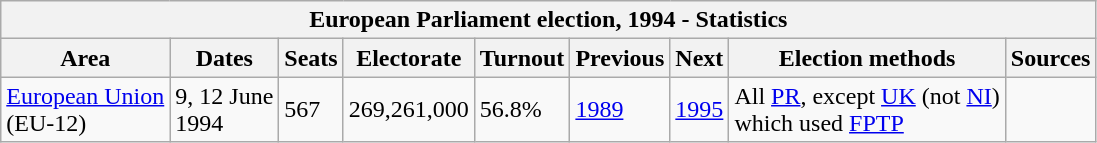<table class="wikitable">
<tr>
<th colspan="9">European Parliament election, 1994 - Statistics</th>
</tr>
<tr>
<th>Area</th>
<th>Dates</th>
<th>Seats</th>
<th>Electorate</th>
<th>Turnout</th>
<th>Previous</th>
<th>Next</th>
<th>Election methods</th>
<th>Sources</th>
</tr>
<tr>
<td><a href='#'>European Union</a><br>(EU-12)</td>
<td>9, 12 June<br>1994</td>
<td>567</td>
<td>269,261,000</td>
<td>56.8%</td>
<td><a href='#'>1989</a></td>
<td><a href='#'>1995</a></td>
<td>All <a href='#'>PR</a>, except <a href='#'>UK</a> (not <a href='#'>NI</a>)<br>which used <a href='#'>FPTP</a></td>
<td><small>  </small></td>
</tr>
</table>
